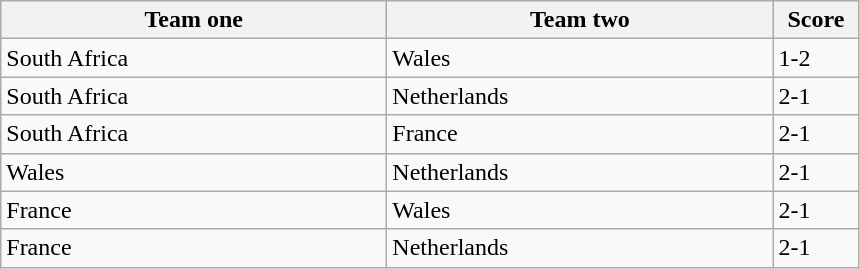<table class="wikitable">
<tr>
<th width=250>Team one</th>
<th width=250>Team two</th>
<th width=50>Score</th>
</tr>
<tr>
<td> South Africa</td>
<td> Wales</td>
<td>1-2</td>
</tr>
<tr>
<td> South Africa</td>
<td> Netherlands</td>
<td>2-1</td>
</tr>
<tr>
<td> South Africa</td>
<td> France</td>
<td>2-1</td>
</tr>
<tr>
<td> Wales</td>
<td> Netherlands</td>
<td>2-1</td>
</tr>
<tr>
<td> France</td>
<td> Wales</td>
<td>2-1</td>
</tr>
<tr>
<td> France</td>
<td> Netherlands</td>
<td>2-1</td>
</tr>
</table>
